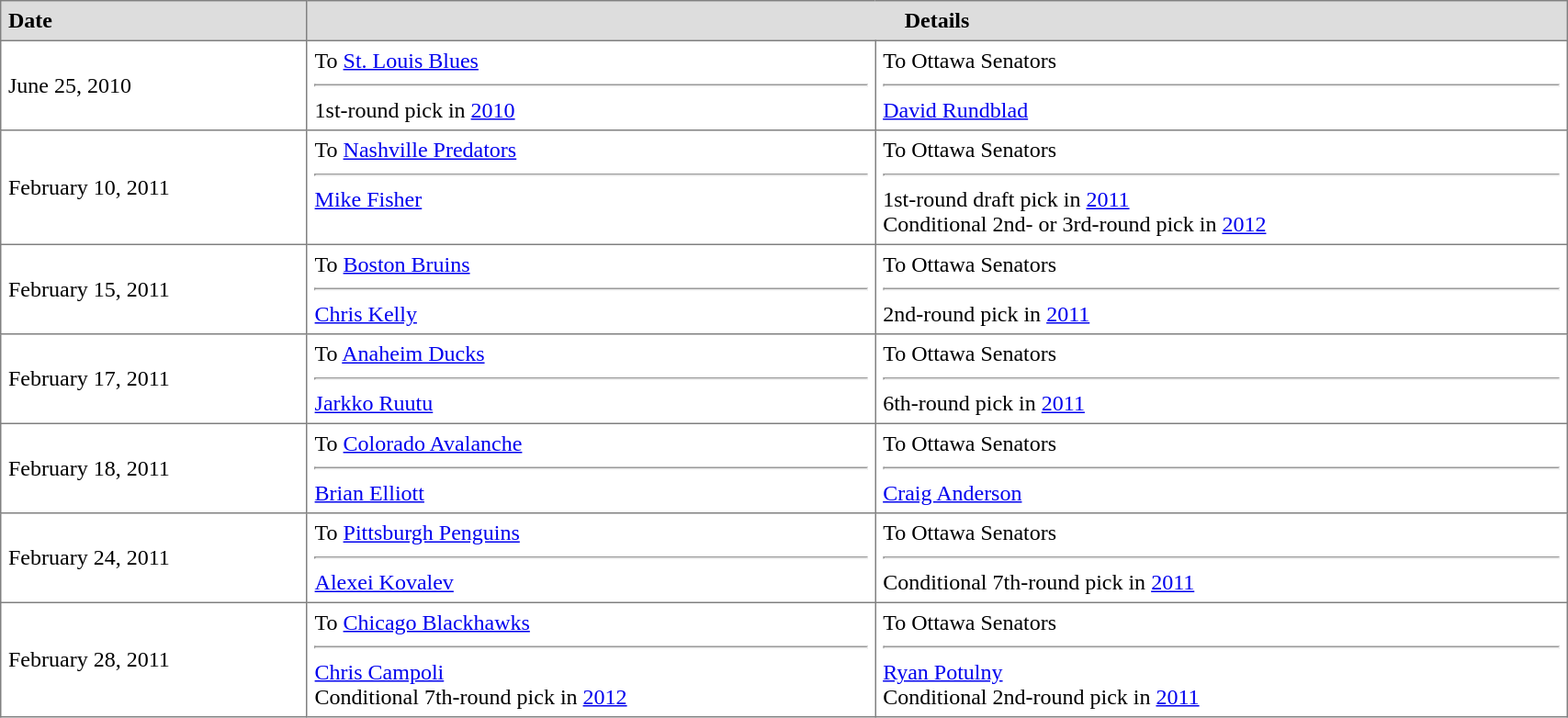<table border="1" cellpadding="5" style="border-collapse:collapse; width:90%;">
<tr style="background:#ddd;">
<th style="text-align:left;">Date</th>
<th colspan="2">Details</th>
</tr>
<tr>
<td>June 25, 2010</td>
<td valign="top">To <a href='#'>St. Louis Blues</a> <hr>1st-round pick in <a href='#'>2010</a></td>
<td valign="top">To Ottawa Senators <hr><a href='#'>David Rundblad</a></td>
</tr>
<tr>
<td>February 10, 2011</td>
<td valign="top">To <a href='#'>Nashville Predators</a> <hr><a href='#'>Mike Fisher</a></td>
<td valign="top">To Ottawa Senators <hr>1st-round draft pick in <a href='#'>2011</a><br>Conditional 2nd- or 3rd-round pick in <a href='#'>2012</a></td>
</tr>
<tr>
<td>February 15, 2011</td>
<td valign="top">To <a href='#'>Boston Bruins</a> <hr><a href='#'>Chris Kelly</a></td>
<td valign="top">To Ottawa Senators <hr>2nd-round pick in <a href='#'>2011</a></td>
</tr>
<tr>
<td>February 17, 2011</td>
<td valign="top">To <a href='#'>Anaheim Ducks</a> <hr><a href='#'>Jarkko Ruutu</a></td>
<td valign="top">To Ottawa Senators <hr>6th-round pick in <a href='#'>2011</a></td>
</tr>
<tr>
<td>February 18, 2011</td>
<td valign="top">To <a href='#'>Colorado Avalanche</a> <hr><a href='#'>Brian Elliott</a></td>
<td valign="top">To Ottawa Senators <hr><a href='#'>Craig Anderson</a></td>
</tr>
<tr>
<td>February 24, 2011</td>
<td valign="top">To <a href='#'>Pittsburgh Penguins</a> <hr><a href='#'>Alexei Kovalev</a></td>
<td valign="top">To Ottawa Senators <hr>Conditional 7th-round pick in <a href='#'>2011</a></td>
</tr>
<tr>
<td>February 28, 2011</td>
<td valign="top">To <a href='#'>Chicago Blackhawks</a> <hr><a href='#'>Chris Campoli</a><br>Conditional 7th-round pick in <a href='#'>2012</a></td>
<td valign="top">To Ottawa Senators <hr><a href='#'>Ryan Potulny</a><br>Conditional 2nd-round pick in <a href='#'>2011</a></td>
</tr>
</table>
